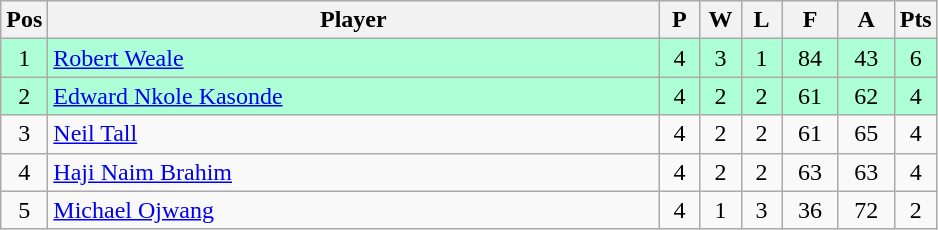<table class="wikitable" style="font-size: 100%">
<tr>
<th width=20>Pos</th>
<th width=400>Player</th>
<th width=20>P</th>
<th width=20>W</th>
<th width=20>L</th>
<th width=30>F</th>
<th width=30>A</th>
<th width=20>Pts</th>
</tr>
<tr align=center style="background: #ADFFD6;">
<td>1</td>
<td align="left"> <a href='#'>Robert Weale</a></td>
<td>4</td>
<td>3</td>
<td>1</td>
<td>84</td>
<td>43</td>
<td>6</td>
</tr>
<tr align=center style="background: #ADFFD6;">
<td>2</td>
<td align="left"> <a href='#'>Edward Nkole Kasonde</a></td>
<td>4</td>
<td>2</td>
<td>2</td>
<td>61</td>
<td>62</td>
<td>4</td>
</tr>
<tr align=center>
<td>3</td>
<td align="left"> <a href='#'>Neil Tall</a></td>
<td>4</td>
<td>2</td>
<td>2</td>
<td>61</td>
<td>65</td>
<td>4</td>
</tr>
<tr align=center>
<td>4</td>
<td align="left"> <a href='#'>Haji Naim Brahim</a></td>
<td>4</td>
<td>2</td>
<td>2</td>
<td>63</td>
<td>63</td>
<td>4</td>
</tr>
<tr align=center>
<td>5</td>
<td align="left"> <a href='#'>Michael Ojwang</a></td>
<td>4</td>
<td>1</td>
<td>3</td>
<td>36</td>
<td>72</td>
<td>2</td>
</tr>
</table>
